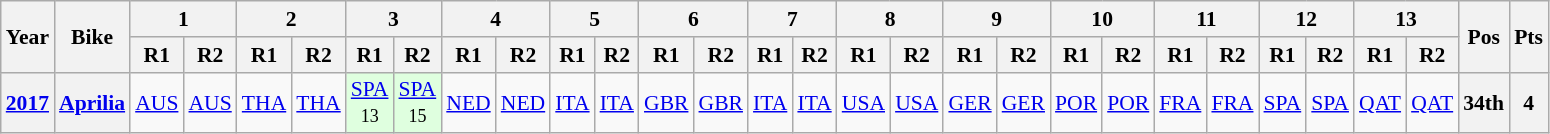<table class="wikitable" style="text-align:center; font-size:90%">
<tr>
<th valign="middle" rowspan=2>Year</th>
<th valign="middle" rowspan=2>Bike</th>
<th colspan=2>1</th>
<th colspan=2>2</th>
<th colspan=2>3</th>
<th colspan=2>4</th>
<th colspan=2>5</th>
<th colspan=2>6</th>
<th colspan=2>7</th>
<th colspan=2>8</th>
<th colspan=2>9</th>
<th colspan=2>10</th>
<th colspan=2>11</th>
<th colspan=2>12</th>
<th colspan=2>13</th>
<th rowspan=2>Pos</th>
<th rowspan=2>Pts</th>
</tr>
<tr>
<th>R1</th>
<th>R2</th>
<th>R1</th>
<th>R2</th>
<th>R1</th>
<th>R2</th>
<th>R1</th>
<th>R2</th>
<th>R1</th>
<th>R2</th>
<th>R1</th>
<th>R2</th>
<th>R1</th>
<th>R2</th>
<th>R1</th>
<th>R2</th>
<th>R1</th>
<th>R2</th>
<th>R1</th>
<th>R2</th>
<th>R1</th>
<th>R2</th>
<th>R1</th>
<th>R2</th>
<th>R1</th>
<th>R2</th>
</tr>
<tr>
<th><a href='#'>2017</a></th>
<th><a href='#'>Aprilia</a></th>
<td><a href='#'>AUS</a></td>
<td><a href='#'>AUS</a></td>
<td><a href='#'>THA</a></td>
<td><a href='#'>THA</a></td>
<td style="background:#dfffdf;"><a href='#'>SPA</a><br><small>13</small></td>
<td style="background:#dfffdf;"><a href='#'>SPA</a><br><small>15</small></td>
<td><a href='#'>NED</a><br><small></small></td>
<td><a href='#'>NED</a><br><small></small></td>
<td><a href='#'>ITA</a><br><small></small></td>
<td><a href='#'>ITA</a><br><small></small></td>
<td><a href='#'>GBR</a><br><small></small></td>
<td><a href='#'>GBR</a><br><small></small></td>
<td><a href='#'>ITA</a><br><small></small></td>
<td><a href='#'>ITA</a><br><small></small></td>
<td><a href='#'>USA</a><br><small></small></td>
<td><a href='#'>USA</a><br><small></small></td>
<td><a href='#'>GER</a><br><small></small></td>
<td><a href='#'>GER</a><br><small></small></td>
<td><a href='#'>POR</a><br><small></small></td>
<td><a href='#'>POR</a><br><small></small></td>
<td><a href='#'>FRA</a><br><small></small></td>
<td><a href='#'>FRA</a><br><small></small></td>
<td><a href='#'>SPA</a><br><small></small></td>
<td><a href='#'>SPA</a><br><small></small></td>
<td><a href='#'>QAT</a><br><small></small></td>
<td><a href='#'>QAT</a><br><small></small></td>
<th>34th</th>
<th>4</th>
</tr>
</table>
